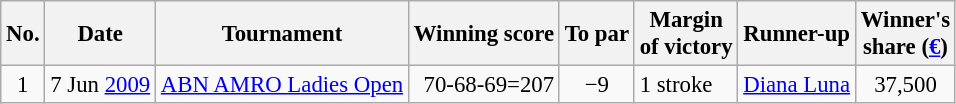<table class="wikitable" style="font-size:95%;">
<tr>
<th>No.</th>
<th>Date</th>
<th>Tournament</th>
<th>Winning score</th>
<th>To par</th>
<th>Margin<br>of victory</th>
<th>Runner-up</th>
<th>Winner's<br>share (<a href='#'>€</a>)</th>
</tr>
<tr>
<td align=center>1</td>
<td align=right>7 Jun <a href='#'>2009</a></td>
<td><a href='#'>ABN AMRO Ladies Open</a></td>
<td align=right>70-68-69=207</td>
<td align=center>−9</td>
<td>1 stroke</td>
<td> <a href='#'>Diana Luna</a></td>
<td align=center>37,500</td>
</tr>
</table>
